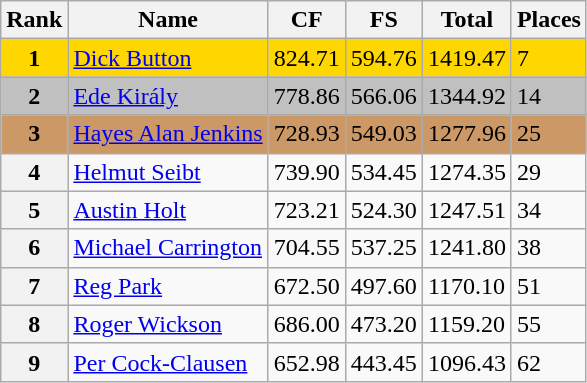<table class="wikitable">
<tr>
<th>Rank</th>
<th>Name</th>
<th>CF</th>
<th>FS</th>
<th>Total</th>
<th>Places</th>
</tr>
<tr bgcolor=gold>
<td align=center><strong>1</strong></td>
<td> <a href='#'>Dick Button</a></td>
<td>824.71</td>
<td>594.76</td>
<td>1419.47</td>
<td>7</td>
</tr>
<tr bgcolor=silver>
<td align=center><strong>2</strong></td>
<td> <a href='#'>Ede Király</a></td>
<td>778.86</td>
<td>566.06</td>
<td>1344.92</td>
<td>14</td>
</tr>
<tr bgcolor=cc9966>
<td align=center><strong>3</strong></td>
<td> <a href='#'>Hayes Alan Jenkins</a></td>
<td>728.93</td>
<td>549.03</td>
<td>1277.96</td>
<td>25</td>
</tr>
<tr>
<th>4</th>
<td> <a href='#'>Helmut Seibt</a></td>
<td>739.90</td>
<td>534.45</td>
<td>1274.35</td>
<td>29</td>
</tr>
<tr>
<th>5</th>
<td> <a href='#'>Austin Holt</a></td>
<td>723.21</td>
<td>524.30</td>
<td>1247.51</td>
<td>34</td>
</tr>
<tr>
<th>6</th>
<td> <a href='#'>Michael Carrington</a></td>
<td>704.55</td>
<td>537.25</td>
<td>1241.80</td>
<td>38</td>
</tr>
<tr>
<th>7</th>
<td> <a href='#'>Reg Park</a></td>
<td>672.50</td>
<td>497.60</td>
<td>1170.10</td>
<td>51</td>
</tr>
<tr>
<th>8</th>
<td> <a href='#'>Roger Wickson</a></td>
<td>686.00</td>
<td>473.20</td>
<td>1159.20</td>
<td>55</td>
</tr>
<tr>
<th>9</th>
<td> <a href='#'>Per Cock-Clausen</a></td>
<td>652.98</td>
<td>443.45</td>
<td>1096.43</td>
<td>62</td>
</tr>
</table>
